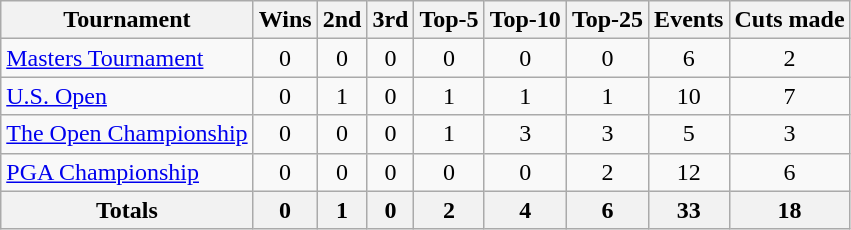<table class=wikitable style=text-align:center>
<tr>
<th>Tournament</th>
<th>Wins</th>
<th>2nd</th>
<th>3rd</th>
<th>Top-5</th>
<th>Top-10</th>
<th>Top-25</th>
<th>Events</th>
<th>Cuts made</th>
</tr>
<tr>
<td align=left><a href='#'>Masters Tournament</a></td>
<td>0</td>
<td>0</td>
<td>0</td>
<td>0</td>
<td>0</td>
<td>0</td>
<td>6</td>
<td>2</td>
</tr>
<tr>
<td align=left><a href='#'>U.S. Open</a></td>
<td>0</td>
<td>1</td>
<td>0</td>
<td>1</td>
<td>1</td>
<td>1</td>
<td>10</td>
<td>7</td>
</tr>
<tr>
<td align=left><a href='#'>The Open Championship</a></td>
<td>0</td>
<td>0</td>
<td>0</td>
<td>1</td>
<td>3</td>
<td>3</td>
<td>5</td>
<td>3</td>
</tr>
<tr>
<td align=left><a href='#'>PGA Championship</a></td>
<td>0</td>
<td>0</td>
<td>0</td>
<td>0</td>
<td>0</td>
<td>2</td>
<td>12</td>
<td>6</td>
</tr>
<tr>
<th>Totals</th>
<th>0</th>
<th>1</th>
<th>0</th>
<th>2</th>
<th>4</th>
<th>6</th>
<th>33</th>
<th>18</th>
</tr>
</table>
